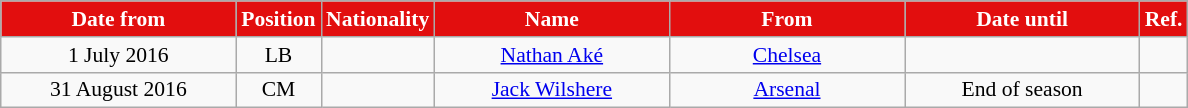<table class="wikitable"  style="text-align:center; font-size:90%; ">
<tr>
<th style="background:#E20E0E; color:white; width:150px;">Date from</th>
<th style="background:#E20E0E; color:white; width:50px;">Position</th>
<th style="background:#E20E0E; color:white; width:50px;">Nationality</th>
<th style="background:#E20E0E; color:white; width:150px;">Name</th>
<th style="background:#E20E0E; color:white; width:150px;">From</th>
<th style="background:#E20E0E; color:white; width:150px;">Date until</th>
<th style="background:#E20E0E; color:white; width:25px;">Ref.</th>
</tr>
<tr>
<td>1 July 2016</td>
<td>LB</td>
<td></td>
<td><a href='#'>Nathan Aké</a></td>
<td><a href='#'>Chelsea</a></td>
<td></td>
<td></td>
</tr>
<tr>
<td>31 August 2016</td>
<td>CM</td>
<td></td>
<td><a href='#'>Jack Wilshere</a></td>
<td><a href='#'>Arsenal</a></td>
<td>End of season</td>
<td></td>
</tr>
</table>
